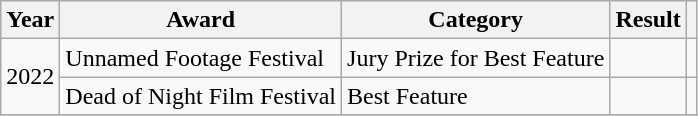<table class="wikitable">
<tr>
<th>Year</th>
<th>Award</th>
<th>Category</th>
<th>Result</th>
<th class=unsortable></th>
</tr>
<tr>
<td rowspan=2>2022</td>
<td>Unnamed Footage Festival</td>
<td>Jury Prize for Best Feature</td>
<td></td>
<td></td>
</tr>
<tr>
<td>Dead of Night Film Festival</td>
<td>Best Feature</td>
<td></td>
<td></td>
</tr>
<tr>
</tr>
</table>
